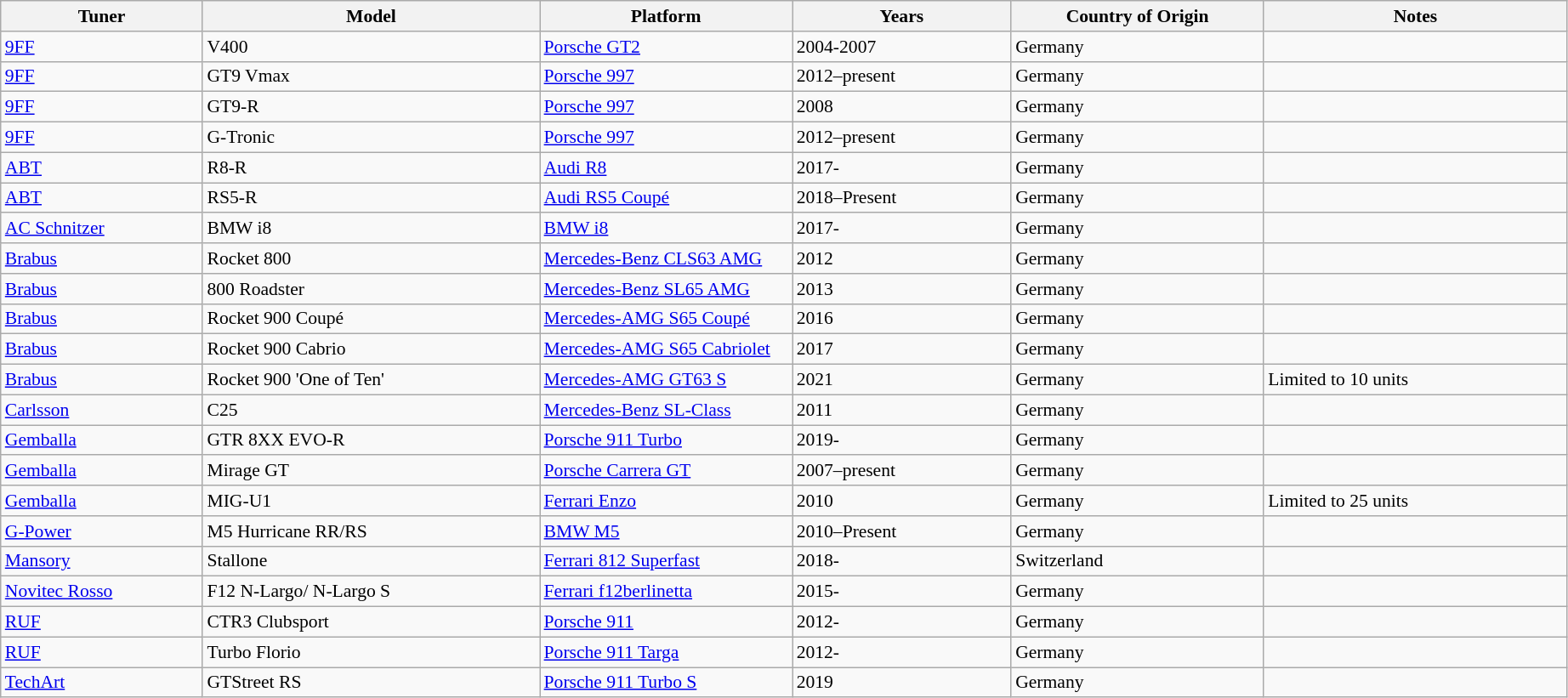<table class="wikitable sortable" style="font-size: 90%;">
<tr>
<th style="width:12%;">Tuner</th>
<th style="width:20%;">Model</th>
<th style="width:15%;">Platform</th>
<th style="width:13%;">Years</th>
<th style="width:15%;">Country of Origin</th>
<th style="width:18%;">Notes</th>
</tr>
<tr>
<td><a href='#'>9FF</a></td>
<td>V400</td>
<td><a href='#'>Porsche GT2</a></td>
<td>2004-2007</td>
<td>Germany</td>
<td></td>
</tr>
<tr>
<td><a href='#'>9FF</a></td>
<td>GT9 Vmax</td>
<td><a href='#'>Porsche 997</a></td>
<td>2012–present</td>
<td>Germany</td>
<td></td>
</tr>
<tr>
<td><a href='#'>9FF</a></td>
<td>GT9-R</td>
<td><a href='#'>Porsche 997</a></td>
<td>2008</td>
<td>Germany</td>
<td></td>
</tr>
<tr>
<td><a href='#'>9FF</a></td>
<td>G-Tronic</td>
<td><a href='#'>Porsche 997</a></td>
<td>2012–present</td>
<td>Germany</td>
<td></td>
</tr>
<tr>
<td><a href='#'>ABT</a></td>
<td>R8-R</td>
<td><a href='#'>Audi R8</a></td>
<td>2017-</td>
<td>Germany</td>
<td></td>
</tr>
<tr>
<td><a href='#'>ABT</a></td>
<td>RS5-R</td>
<td><a href='#'>Audi RS5 Coupé</a></td>
<td>2018–Present</td>
<td>Germany</td>
<td></td>
</tr>
<tr>
<td><a href='#'>AC Schnitzer</a></td>
<td>BMW i8</td>
<td><a href='#'>BMW i8</a></td>
<td>2017-</td>
<td>Germany</td>
<td></td>
</tr>
<tr>
<td><a href='#'>Brabus</a></td>
<td>Rocket 800</td>
<td><a href='#'>Mercedes-Benz CLS63 AMG</a></td>
<td>2012</td>
<td>Germany</td>
<td></td>
</tr>
<tr>
<td><a href='#'>Brabus</a></td>
<td>800 Roadster</td>
<td><a href='#'>Mercedes-Benz SL65 AMG</a></td>
<td>2013</td>
<td>Germany</td>
<td></td>
</tr>
<tr>
<td><a href='#'>Brabus</a></td>
<td>Rocket 900 Coupé</td>
<td><a href='#'>Mercedes-AMG S65 Coupé</a></td>
<td>2016</td>
<td>Germany</td>
<td></td>
</tr>
<tr>
<td><a href='#'>Brabus</a></td>
<td>Rocket 900 Cabrio</td>
<td><a href='#'>Mercedes-AMG S65 Cabriolet</a></td>
<td>2017</td>
<td>Germany</td>
<td></td>
</tr>
<tr>
<td><a href='#'>Brabus</a></td>
<td>Rocket 900 'One of Ten'</td>
<td><a href='#'>Mercedes-AMG GT63 S</a></td>
<td>2021</td>
<td>Germany</td>
<td>Limited to 10 units</td>
</tr>
<tr>
<td><a href='#'>Carlsson</a></td>
<td>C25</td>
<td><a href='#'>Mercedes-Benz SL-Class</a></td>
<td>2011</td>
<td>Germany</td>
<td></td>
</tr>
<tr>
<td><a href='#'>Gemballa</a></td>
<td>GTR 8XX EVO-R</td>
<td><a href='#'>Porsche 911 Turbo</a></td>
<td>2019-</td>
<td>Germany</td>
<td></td>
</tr>
<tr>
<td><a href='#'>Gemballa</a></td>
<td>Mirage GT</td>
<td><a href='#'>Porsche Carrera GT</a></td>
<td>2007–present</td>
<td>Germany</td>
<td></td>
</tr>
<tr>
<td><a href='#'>Gemballa</a></td>
<td>MIG-U1</td>
<td><a href='#'>Ferrari Enzo</a></td>
<td>2010</td>
<td>Germany</td>
<td>Limited to 25 units</td>
</tr>
<tr>
<td><a href='#'>G-Power</a></td>
<td>M5 Hurricane RR/RS</td>
<td><a href='#'>BMW M5</a></td>
<td>2010–Present</td>
<td>Germany</td>
<td></td>
</tr>
<tr>
<td><a href='#'>Mansory</a></td>
<td>Stallone</td>
<td><a href='#'>Ferrari 812 Superfast</a></td>
<td>2018-</td>
<td>Switzerland</td>
<td></td>
</tr>
<tr>
<td><a href='#'>Novitec Rosso</a></td>
<td>F12 N-Largo/ N-Largo S</td>
<td><a href='#'>Ferrari f12berlinetta</a></td>
<td>2015-</td>
<td>Germany</td>
<td></td>
</tr>
<tr>
<td><a href='#'>RUF</a></td>
<td>CTR3 Clubsport</td>
<td><a href='#'>Porsche 911</a></td>
<td>2012-</td>
<td>Germany</td>
<td></td>
</tr>
<tr>
<td><a href='#'>RUF</a></td>
<td>Turbo Florio</td>
<td><a href='#'>Porsche 911 Targa</a></td>
<td>2012-</td>
<td>Germany</td>
<td></td>
</tr>
<tr>
<td><a href='#'>TechArt</a></td>
<td>GTStreet RS</td>
<td><a href='#'>Porsche 911 Turbo S</a></td>
<td>2019</td>
<td>Germany</td>
<td></td>
</tr>
</table>
